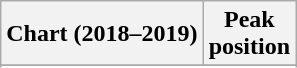<table class="wikitable sortable plainrowheaders" style="text-align:center">
<tr>
<th scope="col">Chart (2018–2019)</th>
<th scope="col">Peak<br>position</th>
</tr>
<tr>
</tr>
<tr>
</tr>
</table>
